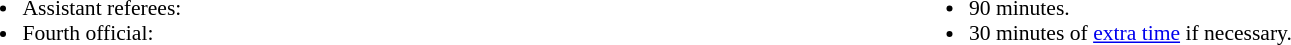<table style="width:100%; font-size:90%">
<tr>
<td style="width:50%; vertical-align:top"><br><ul><li>Assistant referees:</li><li>Fourth official:</li></ul></td>
<td style="width:50%; vertical-align:top"><br><ul><li>90 minutes.</li><li>30 minutes of <a href='#'>extra time</a> if necessary.</li></ul></td>
</tr>
</table>
